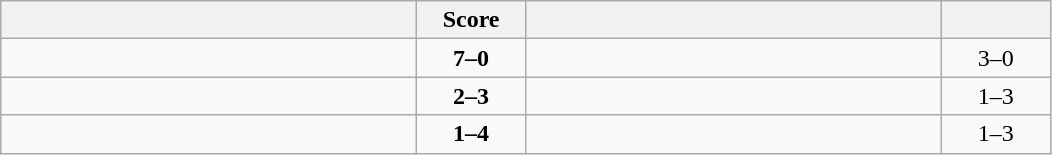<table class="wikitable" style="text-align: center; ">
<tr>
<th align="right" width="270"></th>
<th width="65">Score</th>
<th align="left" width="270"></th>
<th width="65"></th>
</tr>
<tr>
<td align="left"><strong></strong></td>
<td><strong>7–0</strong></td>
<td align="left"></td>
<td>3–0 <strong></strong></td>
</tr>
<tr>
<td align="left"></td>
<td><strong>2–3</strong></td>
<td align="left"><strong></strong></td>
<td>1–3 <strong></strong></td>
</tr>
<tr>
<td align="left"></td>
<td><strong>1–4</strong></td>
<td align="left"><strong></strong></td>
<td>1–3 <strong></strong></td>
</tr>
</table>
